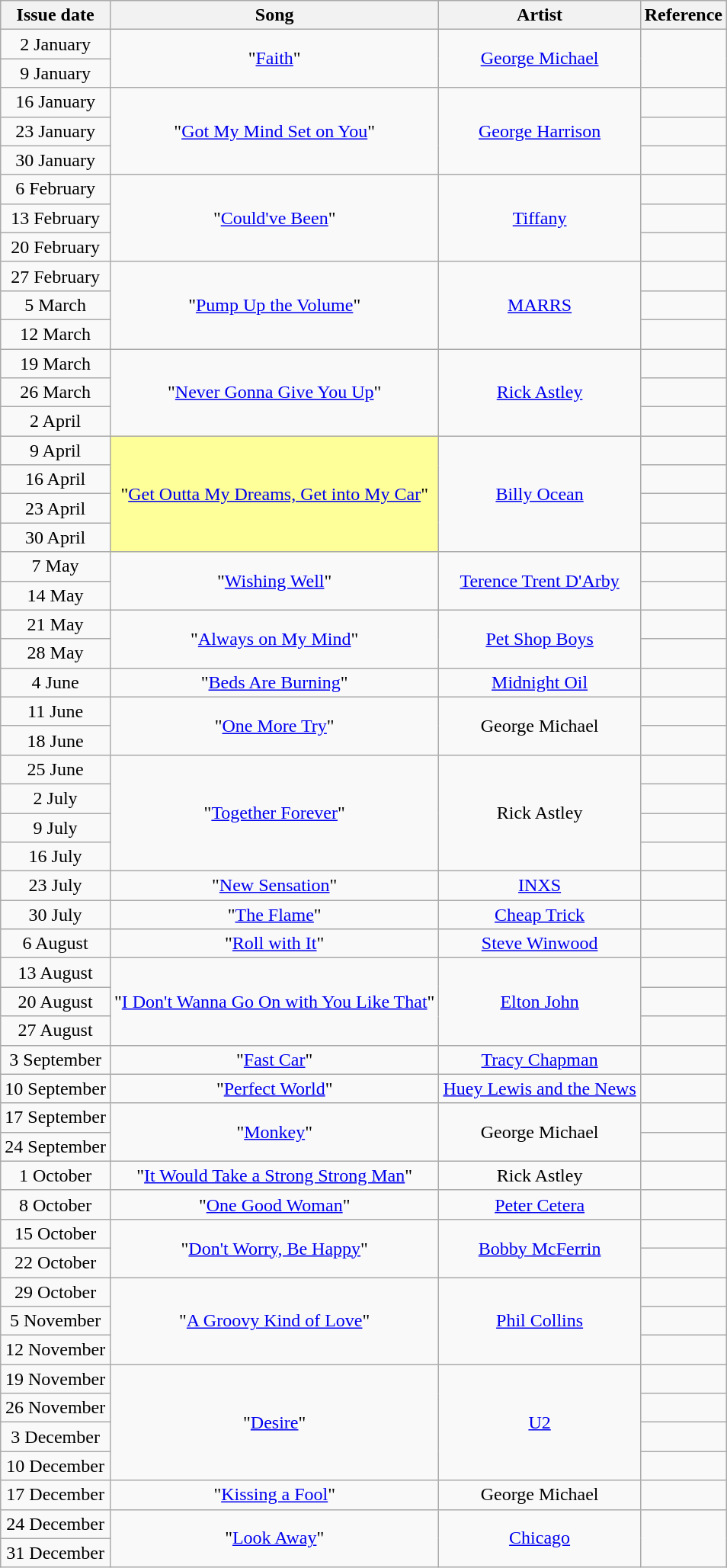<table class="wikitable">
<tr>
<th align="center">Issue date</th>
<th align="center">Song</th>
<th align="center">Artist</th>
<th align="center">Reference</th>
</tr>
<tr>
<td align="center">2 January</td>
<td align="center" rowspan="2">"<a href='#'>Faith</a>"</td>
<td align="center" rowspan="2"><a href='#'>George Michael</a></td>
<td align="center" rowspan="2"></td>
</tr>
<tr>
<td align="center">9 January</td>
</tr>
<tr>
<td align="center">16 January</td>
<td align="center" rowspan="3">"<a href='#'>Got My Mind Set on You</a>"</td>
<td align="center" rowspan="3"><a href='#'>George Harrison</a></td>
<td align="center"></td>
</tr>
<tr>
<td align="center">23 January</td>
<td align="center"></td>
</tr>
<tr>
<td align="center">30 January</td>
<td align="center"></td>
</tr>
<tr>
<td align="center">6 February</td>
<td align="center" rowspan="3">"<a href='#'>Could've Been</a>"</td>
<td align="center" rowspan="3"><a href='#'>Tiffany</a></td>
<td align="center"></td>
</tr>
<tr>
<td align="center">13 February</td>
<td align="center"></td>
</tr>
<tr>
<td align="center">20 February</td>
<td align="center"></td>
</tr>
<tr>
<td align="center">27 February</td>
<td align="center" rowspan="3">"<a href='#'>Pump Up the Volume</a>"</td>
<td align="center" rowspan="3"><a href='#'>MARRS</a></td>
<td align="center"></td>
</tr>
<tr>
<td align="center">5 March</td>
<td align="center"></td>
</tr>
<tr>
<td align="center">12 March</td>
<td align="center"></td>
</tr>
<tr>
<td align="center">19 March</td>
<td align="center" rowspan="3">"<a href='#'>Never Gonna Give You Up</a>"</td>
<td align="center" rowspan="3"><a href='#'>Rick Astley</a></td>
<td align="center"></td>
</tr>
<tr>
<td align="center">26 March</td>
<td align="center"></td>
</tr>
<tr>
<td align="center">2 April</td>
<td align="center"></td>
</tr>
<tr>
<td align="center">9 April</td>
<td bgcolor=#FFFF99 align="center" rowspan="4">"<a href='#'>Get Outta My Dreams, Get into My Car</a>"</td>
<td align="center" rowspan="4"><a href='#'>Billy Ocean</a></td>
<td align="center"></td>
</tr>
<tr>
<td align="center">16 April</td>
<td align="center"></td>
</tr>
<tr>
<td align="center">23 April</td>
<td align="center"></td>
</tr>
<tr>
<td align="center">30 April</td>
<td align="center"></td>
</tr>
<tr>
<td align="center">7 May</td>
<td align="center" rowspan="2">"<a href='#'>Wishing Well</a>"</td>
<td align="center" rowspan="2"><a href='#'>Terence Trent D'Arby</a></td>
<td align="center"></td>
</tr>
<tr>
<td align="center">14 May</td>
<td align="center"></td>
</tr>
<tr>
<td align="center">21 May</td>
<td align="center" rowspan="2">"<a href='#'>Always on My Mind</a>"</td>
<td align="center" rowspan="2"><a href='#'>Pet Shop Boys</a></td>
<td align="center"></td>
</tr>
<tr>
<td align="center">28 May</td>
<td align="center"></td>
</tr>
<tr>
<td align="center">4 June</td>
<td align="center">"<a href='#'>Beds Are Burning</a>"</td>
<td align="center"><a href='#'>Midnight Oil</a></td>
<td align="center"></td>
</tr>
<tr>
<td align="center">11 June</td>
<td align="center" rowspan="2">"<a href='#'>One More Try</a>"</td>
<td align="center" rowspan="2">George Michael</td>
<td align="center"></td>
</tr>
<tr>
<td align="center">18 June</td>
<td align="center"></td>
</tr>
<tr>
<td align="center">25 June</td>
<td align="center" rowspan="4">"<a href='#'>Together Forever</a>"</td>
<td align="center" rowspan="4">Rick Astley</td>
<td align="center"></td>
</tr>
<tr>
<td align="center">2 July</td>
<td align="center"></td>
</tr>
<tr>
<td align="center">9 July</td>
<td align="center"></td>
</tr>
<tr>
<td align="center">16 July</td>
<td align="center"></td>
</tr>
<tr>
<td align="center">23 July</td>
<td align="center">"<a href='#'>New Sensation</a>"</td>
<td align="center"><a href='#'>INXS</a></td>
<td align="center"></td>
</tr>
<tr>
<td align="center">30 July</td>
<td align="center">"<a href='#'>The Flame</a>"</td>
<td align="center"><a href='#'>Cheap Trick</a></td>
<td align="center"></td>
</tr>
<tr>
<td align="center">6 August</td>
<td align="center">"<a href='#'>Roll with It</a>"</td>
<td align="center"><a href='#'>Steve Winwood</a></td>
<td align="center"></td>
</tr>
<tr>
<td align="center">13 August</td>
<td align="center" rowspan="3">"<a href='#'>I Don't Wanna Go On with You Like That</a>"</td>
<td align="center" rowspan="3"><a href='#'>Elton John</a></td>
<td align="center"></td>
</tr>
<tr>
<td align="center">20 August</td>
<td align="center"></td>
</tr>
<tr>
<td align="center">27 August</td>
<td align="center"></td>
</tr>
<tr>
<td align="center">3 September</td>
<td align="center">"<a href='#'>Fast Car</a>"</td>
<td align="center"><a href='#'>Tracy Chapman</a></td>
<td align="center"></td>
</tr>
<tr>
<td align="center">10 September</td>
<td align="center">"<a href='#'>Perfect World</a>"</td>
<td align="center"><a href='#'>Huey Lewis and the News</a></td>
<td align="center"></td>
</tr>
<tr>
<td align="center">17 September</td>
<td align="center" rowspan="2">"<a href='#'>Monkey</a>"</td>
<td align="center" rowspan="2">George Michael</td>
<td align="center"></td>
</tr>
<tr>
<td align="center">24 September</td>
<td align="center"></td>
</tr>
<tr>
<td align="center">1 October</td>
<td align="center">"<a href='#'>It Would Take a Strong Strong Man</a>"</td>
<td align="center">Rick Astley</td>
<td align="center"></td>
</tr>
<tr>
<td align="center">8 October</td>
<td align="center">"<a href='#'>One Good Woman</a>"</td>
<td align="center"><a href='#'>Peter Cetera</a></td>
<td align="center"></td>
</tr>
<tr>
<td align="center">15 October</td>
<td align="center" rowspan="2">"<a href='#'>Don't Worry, Be Happy</a>"</td>
<td align="center" rowspan="2"><a href='#'>Bobby McFerrin</a></td>
<td align="center"></td>
</tr>
<tr>
<td align="center">22 October</td>
<td align="center"></td>
</tr>
<tr>
<td align="center">29 October</td>
<td align="center" rowspan="3">"<a href='#'>A Groovy Kind of Love</a>"</td>
<td align="center" rowspan="3"><a href='#'>Phil Collins</a></td>
<td align="center"></td>
</tr>
<tr>
<td align="center">5 November</td>
<td align="center"></td>
</tr>
<tr>
<td align="center">12 November</td>
<td align="center"></td>
</tr>
<tr>
<td align="center">19 November</td>
<td align="center" rowspan="4">"<a href='#'>Desire</a>"</td>
<td align="center" rowspan="4"><a href='#'>U2</a></td>
<td align="center"></td>
</tr>
<tr>
<td align="center">26 November</td>
<td align="center"></td>
</tr>
<tr>
<td align="center">3 December</td>
<td align="center"></td>
</tr>
<tr>
<td align="center">10 December</td>
<td align="center"></td>
</tr>
<tr>
<td align="center">17 December</td>
<td align="center">"<a href='#'>Kissing a Fool</a>"</td>
<td align="center">George Michael</td>
<td align="center"></td>
</tr>
<tr>
<td align="center">24 December</td>
<td align="center" rowspan="2">"<a href='#'>Look Away</a>"</td>
<td align="center" rowspan="2"><a href='#'>Chicago</a></td>
<td align="center" rowspan="2"></td>
</tr>
<tr>
<td align="center">31 December</td>
</tr>
</table>
